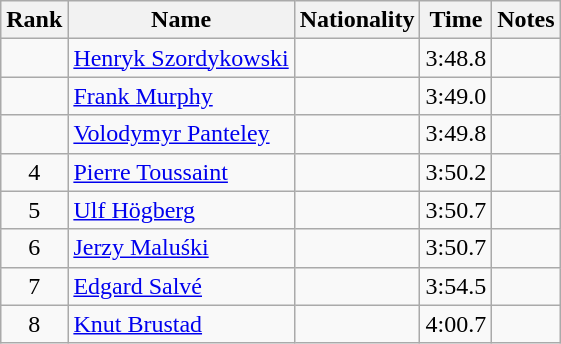<table class="wikitable sortable" style="text-align:center">
<tr>
<th>Rank</th>
<th>Name</th>
<th>Nationality</th>
<th>Time</th>
<th>Notes</th>
</tr>
<tr>
<td></td>
<td align="left"><a href='#'>Henryk Szordykowski</a></td>
<td align=left></td>
<td>3:48.8</td>
<td></td>
</tr>
<tr>
<td></td>
<td align="left"><a href='#'>Frank Murphy</a></td>
<td align=left></td>
<td>3:49.0</td>
<td></td>
</tr>
<tr>
<td></td>
<td align="left"><a href='#'>Volodymyr Panteley</a></td>
<td align=left></td>
<td>3:49.8</td>
<td></td>
</tr>
<tr>
<td>4</td>
<td align="left"><a href='#'>Pierre Toussaint</a></td>
<td align=left></td>
<td>3:50.2</td>
<td></td>
</tr>
<tr>
<td>5</td>
<td align="left"><a href='#'>Ulf Högberg</a></td>
<td align=left></td>
<td>3:50.7</td>
<td></td>
</tr>
<tr>
<td>6</td>
<td align="left"><a href='#'>Jerzy Maluśki</a></td>
<td align=left></td>
<td>3:50.7</td>
<td></td>
</tr>
<tr>
<td>7</td>
<td align="left"><a href='#'>Edgard Salvé</a></td>
<td align=left></td>
<td>3:54.5</td>
<td></td>
</tr>
<tr>
<td>8</td>
<td align="left"><a href='#'>Knut Brustad</a></td>
<td align=left></td>
<td>4:00.7</td>
<td></td>
</tr>
</table>
